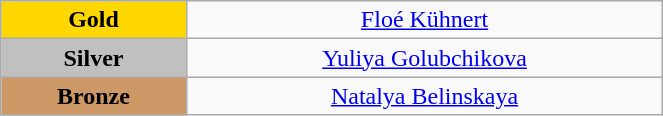<table class="wikitable" style="text-align:center; " width="35%">
<tr>
<td bgcolor="gold"><strong>Gold</strong></td>
<td><a href='#'>Floé Kühnert</a><br>  <small><em></em></small></td>
</tr>
<tr>
<td bgcolor="silver"><strong>Silver</strong></td>
<td><a href='#'>Yuliya Golubchikova</a><br>  <small><em></em></small></td>
</tr>
<tr>
<td bgcolor="CC9966"><strong>Bronze</strong></td>
<td><a href='#'>Natalya Belinskaya</a><br>  <small><em></em></small></td>
</tr>
</table>
